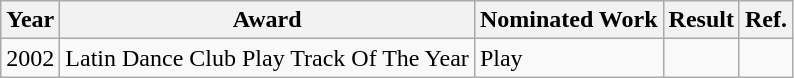<table class="wikitable">
<tr>
<th>Year</th>
<th>Award</th>
<th>Nominated Work</th>
<th>Result</th>
<th>Ref.</th>
</tr>
<tr>
<td>2002</td>
<td>Latin Dance Club Play Track Of The Year</td>
<td>Play</td>
<td></td>
<td></td>
</tr>
</table>
